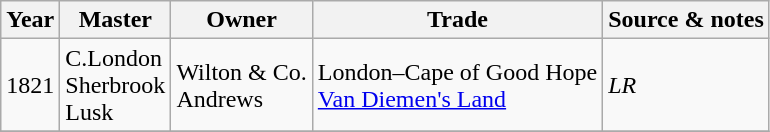<table class=" wikitable">
<tr>
<th>Year</th>
<th>Master</th>
<th>Owner</th>
<th>Trade</th>
<th>Source & notes</th>
</tr>
<tr>
<td>1821</td>
<td>C.London<br>Sherbrook<br>Lusk</td>
<td>Wilton & Co.<br>Andrews</td>
<td>London–Cape of Good Hope<br><a href='#'>Van Diemen's Land</a></td>
<td><em>LR</em></td>
</tr>
<tr>
</tr>
</table>
